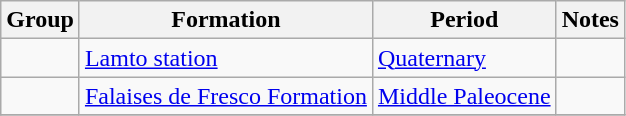<table class="wikitable sortable">
<tr>
<th>Group</th>
<th>Formation</th>
<th>Period</th>
<th class="unsortable">Notes</th>
</tr>
<tr>
<td></td>
<td><a href='#'>Lamto station</a></td>
<td><a href='#'>Quaternary</a></td>
<td align=center></td>
</tr>
<tr>
<td></td>
<td><a href='#'>Falaises de Fresco Formation</a></td>
<td><a href='#'>Middle Paleocene</a></td>
<td align=center></td>
</tr>
<tr>
</tr>
</table>
